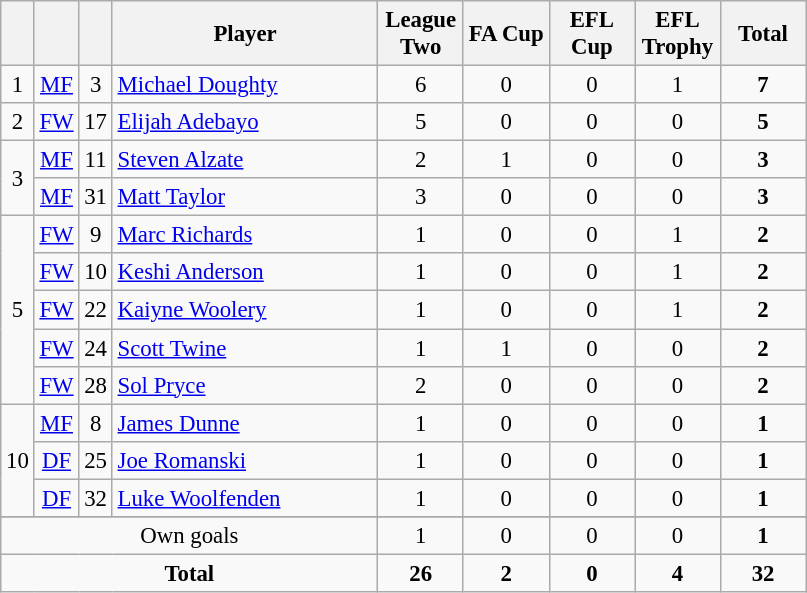<table class="wikitable sortable" style="font-size: 95%; text-align: center;">
<tr>
<th width=10></th>
<th width=10></th>
<th width=10></th>
<th width=170>Player</th>
<th width=50>League Two</th>
<th width=50>FA Cup</th>
<th width=50>EFL Cup</th>
<th width=50>EFL Trophy</th>
<th width=50>Total</th>
</tr>
<tr>
<td>1</td>
<td><a href='#'>MF</a></td>
<td>3</td>
<td align=left> <a href='#'>Michael Doughty</a></td>
<td>6</td>
<td>0</td>
<td>0</td>
<td>1</td>
<td><strong>7</strong></td>
</tr>
<tr>
<td>2</td>
<td><a href='#'>FW</a></td>
<td>17</td>
<td align=left> <a href='#'>Elijah Adebayo</a></td>
<td>5</td>
<td>0</td>
<td>0</td>
<td>0</td>
<td><strong>5</strong></td>
</tr>
<tr>
<td rowspan="2">3</td>
<td><a href='#'>MF</a></td>
<td>11</td>
<td align=left> <a href='#'>Steven Alzate</a></td>
<td>2</td>
<td>1</td>
<td>0</td>
<td>0</td>
<td><strong>3</strong></td>
</tr>
<tr>
<td><a href='#'>MF</a></td>
<td>31</td>
<td align=left> <a href='#'>Matt Taylor</a></td>
<td>3</td>
<td>0</td>
<td>0</td>
<td>0</td>
<td><strong>3</strong></td>
</tr>
<tr>
<td rowspan="5">5</td>
<td><a href='#'>FW</a></td>
<td>9</td>
<td align=left> <a href='#'>Marc Richards</a></td>
<td>1</td>
<td>0</td>
<td>0</td>
<td>1</td>
<td><strong>2</strong></td>
</tr>
<tr>
<td><a href='#'>FW</a></td>
<td>10</td>
<td align=left> <a href='#'>Keshi Anderson</a></td>
<td>1</td>
<td>0</td>
<td>0</td>
<td>1</td>
<td><strong>2</strong></td>
</tr>
<tr>
<td><a href='#'>FW</a></td>
<td>22</td>
<td align=left> <a href='#'>Kaiyne Woolery</a></td>
<td>1</td>
<td>0</td>
<td>0</td>
<td>1</td>
<td><strong>2</strong></td>
</tr>
<tr>
<td><a href='#'>FW</a></td>
<td>24</td>
<td align=left> <a href='#'>Scott Twine</a></td>
<td>1</td>
<td>1</td>
<td>0</td>
<td>0</td>
<td><strong>2</strong></td>
</tr>
<tr>
<td><a href='#'>FW</a></td>
<td>28</td>
<td align=left> <a href='#'>Sol Pryce</a></td>
<td>2</td>
<td>0</td>
<td>0</td>
<td>0</td>
<td><strong>2</strong></td>
</tr>
<tr>
<td rowspan="3">10</td>
<td><a href='#'>MF</a></td>
<td>8</td>
<td align=left> <a href='#'>James Dunne</a></td>
<td>1</td>
<td>0</td>
<td>0</td>
<td>0</td>
<td><strong>1</strong></td>
</tr>
<tr>
<td><a href='#'>DF</a></td>
<td>25</td>
<td align=left> <a href='#'>Joe Romanski</a></td>
<td>1</td>
<td>0</td>
<td>0</td>
<td>0</td>
<td><strong>1</strong></td>
</tr>
<tr>
<td><a href='#'>DF</a></td>
<td>32</td>
<td align=left> <a href='#'>Luke Woolfenden</a></td>
<td>1</td>
<td>0</td>
<td>0</td>
<td>0</td>
<td><strong>1</strong></td>
</tr>
<tr>
</tr>
<tr class="sortbottom">
<td colspan="4">Own goals</td>
<td>1</td>
<td>0</td>
<td>0</td>
<td>0</td>
<td><strong>1</strong></td>
</tr>
<tr class="sortbottom">
<td colspan=4><strong>Total</strong></td>
<td><strong>26</strong></td>
<td><strong>2</strong></td>
<td><strong>0</strong></td>
<td><strong>4</strong></td>
<td><strong>32</strong></td>
</tr>
</table>
